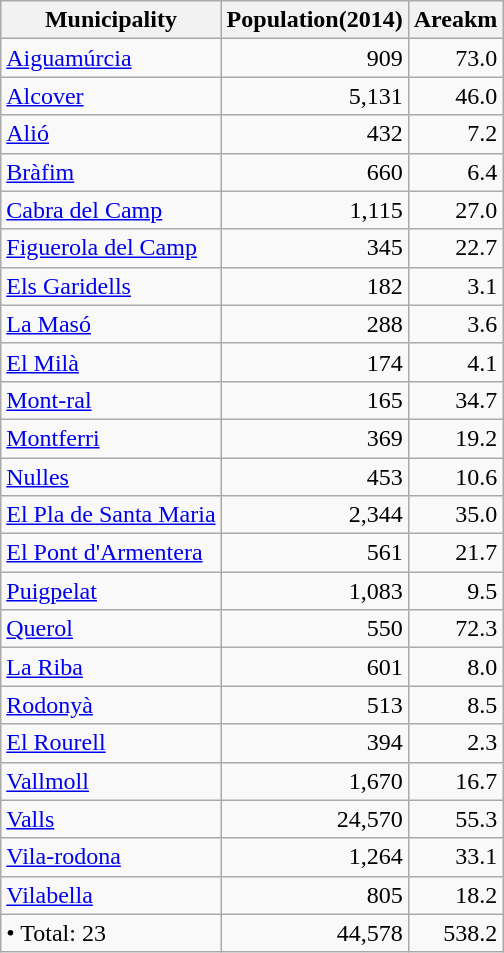<table class="wikitable sortable">
<tr>
<th>Municipality</th>
<th>Population(2014)</th>
<th>Areakm</th>
</tr>
<tr>
<td><a href='#'>Aiguamúrcia</a></td>
<td align=right>909</td>
<td align=right>73.0</td>
</tr>
<tr>
<td><a href='#'>Alcover</a></td>
<td align=right>5,131</td>
<td align=right>46.0</td>
</tr>
<tr>
<td><a href='#'>Alió</a></td>
<td align=right>432</td>
<td align=right>7.2</td>
</tr>
<tr>
<td><a href='#'>Bràfim</a></td>
<td align=right>660</td>
<td align=right>6.4</td>
</tr>
<tr>
<td><a href='#'>Cabra del Camp</a></td>
<td align=right>1,115</td>
<td align=right>27.0</td>
</tr>
<tr>
<td><a href='#'>Figuerola del Camp</a></td>
<td align=right>345</td>
<td align=right>22.7</td>
</tr>
<tr>
<td><a href='#'>Els Garidells</a></td>
<td align=right>182</td>
<td align=right>3.1</td>
</tr>
<tr>
<td><a href='#'>La Masó</a></td>
<td align=right>288</td>
<td align=right>3.6</td>
</tr>
<tr>
<td><a href='#'>El Milà</a></td>
<td align=right>174</td>
<td align=right>4.1</td>
</tr>
<tr>
<td><a href='#'>Mont-ral</a></td>
<td align=right>165</td>
<td align=right>34.7</td>
</tr>
<tr>
<td><a href='#'>Montferri</a></td>
<td align=right>369</td>
<td align=right>19.2</td>
</tr>
<tr>
<td><a href='#'>Nulles</a></td>
<td align=right>453</td>
<td align=right>10.6</td>
</tr>
<tr>
<td><a href='#'>El Pla de Santa Maria</a></td>
<td align=right>2,344</td>
<td align=right>35.0</td>
</tr>
<tr>
<td><a href='#'>El Pont d'Armentera</a></td>
<td align=right>561</td>
<td align=right>21.7</td>
</tr>
<tr>
<td><a href='#'>Puigpelat</a></td>
<td align=right>1,083</td>
<td align=right>9.5</td>
</tr>
<tr>
<td><a href='#'>Querol</a></td>
<td align=right>550</td>
<td align=right>72.3</td>
</tr>
<tr>
<td><a href='#'>La Riba</a></td>
<td align=right>601</td>
<td align=right>8.0</td>
</tr>
<tr>
<td><a href='#'>Rodonyà</a></td>
<td align=right>513</td>
<td align=right>8.5</td>
</tr>
<tr>
<td><a href='#'>El Rourell</a></td>
<td align=right>394</td>
<td align=right>2.3</td>
</tr>
<tr>
<td><a href='#'>Vallmoll</a></td>
<td align=right>1,670</td>
<td align=right>16.7</td>
</tr>
<tr>
<td><a href='#'>Valls</a></td>
<td align=right>24,570</td>
<td align=right>55.3</td>
</tr>
<tr>
<td><a href='#'>Vila-rodona</a></td>
<td align=right>1,264</td>
<td align=right>33.1</td>
</tr>
<tr>
<td><a href='#'>Vilabella</a></td>
<td align=right>805</td>
<td align=right>18.2</td>
</tr>
<tr class="sortbottom">
<td>• Total: 23</td>
<td align=right>44,578</td>
<td align=right>538.2</td>
</tr>
</table>
